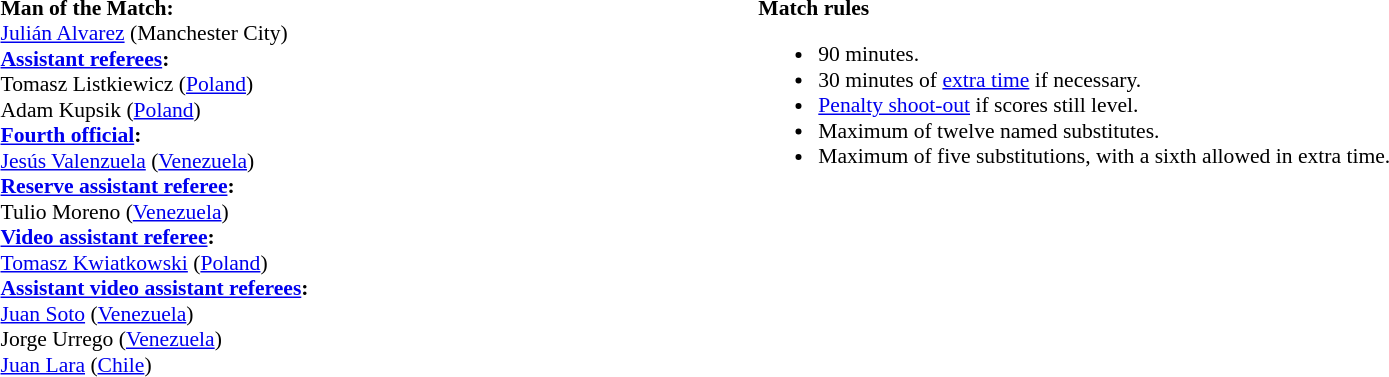<table style="width:100%; font-size:90%">
<tr>
<td><br><strong>Man of the Match:</strong>
<br><a href='#'>Julián Alvarez</a> (Manchester City)<br><strong><a href='#'>Assistant referees</a>:</strong>
<br>Tomasz Listkiewicz (<a href='#'>Poland</a>)
<br>Adam Kupsik (<a href='#'>Poland</a>)
<br><strong><a href='#'>Fourth official</a>:</strong>
<br><a href='#'>Jesús Valenzuela</a> (<a href='#'>Venezuela</a>)
<br><strong><a href='#'>Reserve assistant referee</a>:</strong>
<br>Tulio Moreno (<a href='#'>Venezuela</a>)
<br><strong><a href='#'>Video assistant referee</a>:</strong>
<br><a href='#'>Tomasz Kwiatkowski</a> (<a href='#'>Poland</a>)
<br><strong><a href='#'>Assistant video assistant referees</a>:</strong>
<br><a href='#'>Juan Soto</a> (<a href='#'>Venezuela</a>)
<br>Jorge Urrego (<a href='#'>Venezuela</a>)
<br><a href='#'>Juan Lara</a> (<a href='#'>Chile</a>)</td>
<td style="width:60%; vertical-align:top"><br><strong>Match rules</strong><ul><li>90 minutes.</li><li>30 minutes of <a href='#'>extra time</a> if necessary.</li><li><a href='#'>Penalty shoot-out</a> if scores still level.</li><li>Maximum of twelve named substitutes.</li><li>Maximum of five substitutions, with a sixth allowed in extra time.</li></ul></td>
</tr>
</table>
